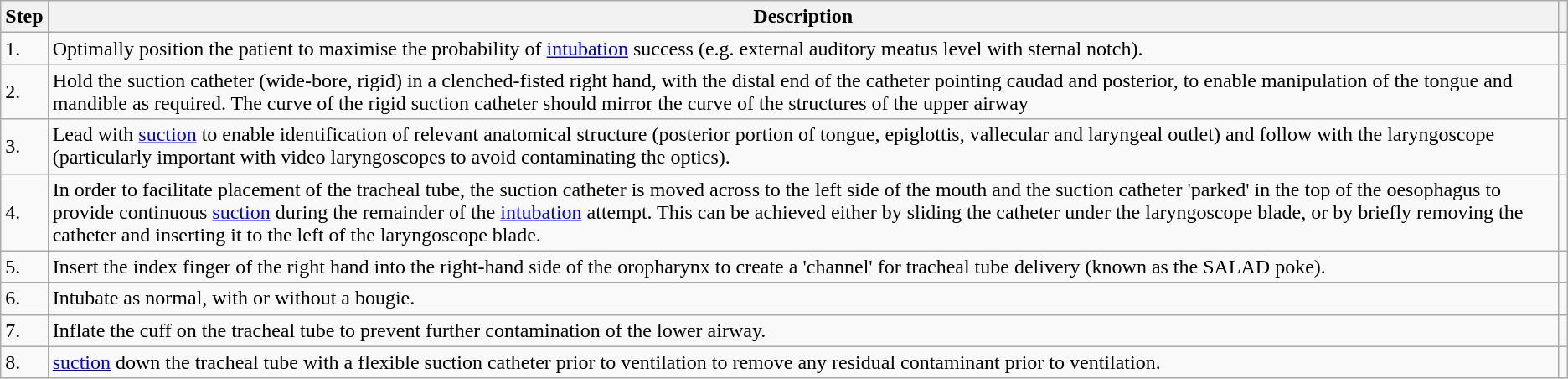<table class="wikitable">
<tr>
<th>Step</th>
<th>Description</th>
<th></th>
</tr>
<tr>
<td>1.</td>
<td>Optimally position the patient to maximise the probability of <a href='#'>intubation</a> success (e.g. external auditory meatus level with sternal notch).</td>
<td></td>
</tr>
<tr>
<td>2.</td>
<td>Hold the suction catheter (wide-bore, rigid) in a clenched-fisted right hand, with the distal end of the catheter pointing caudad and posterior, to enable manipulation of the tongue and mandible as required. The curve of the rigid suction catheter should mirror the curve of the structures of the upper airway</td>
<td></td>
</tr>
<tr>
<td>3.</td>
<td>Lead with <a href='#'>suction</a> to enable identification of relevant anatomical structure (posterior portion of tongue, epiglottis, vallecular and laryngeal outlet) and follow with the laryngoscope (particularly important with video laryngoscopes to avoid contaminating the optics).</td>
<td></td>
</tr>
<tr>
<td>4.</td>
<td>In order to facilitate placement of the tracheal tube, the suction catheter is moved across to the left side of the mouth and the suction catheter 'parked' in the top of the oesophagus to provide continuous <a href='#'>suction</a> during the remainder of the <a href='#'>intubation</a> attempt. This can be achieved either by sliding the catheter under the laryngoscope blade, or by briefly removing the catheter and inserting it to the left of the laryngoscope blade.</td>
<td></td>
</tr>
<tr>
<td>5.</td>
<td>Insert the index finger of the right hand into the right-hand side of the oropharynx to create a 'channel' for tracheal tube delivery (known as the SALAD poke).</td>
<td></td>
</tr>
<tr>
<td>6.</td>
<td>Intubate as normal, with or without a bougie.</td>
<td></td>
</tr>
<tr>
<td>7.</td>
<td>Inflate the cuff on the tracheal tube to prevent further contamination of the lower airway.</td>
<td></td>
</tr>
<tr>
<td>8.</td>
<td><a href='#'>suction</a> down the tracheal tube with a flexible suction catheter prior to ventilation to remove any residual contaminant prior to ventilation.</td>
<td></td>
</tr>
</table>
